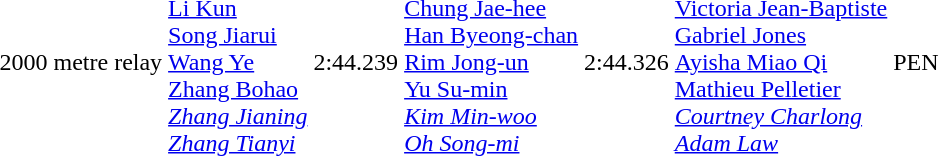<table>
<tr>
<td>2000 metre relay</td>
<td><br><a href='#'>Li Kun</a><br><a href='#'>Song Jiarui</a><br><a href='#'>Wang Ye</a><br><a href='#'>Zhang Bohao</a><br><em><a href='#'>Zhang Jianing</a><br><a href='#'>Zhang Tianyi</a></em></td>
<td>2:44.239</td>
<td><br><a href='#'>Chung Jae-hee</a><br><a href='#'>Han Byeong-chan</a><br><a href='#'>Rim Jong-un</a><br><a href='#'>Yu Su-min</a><br><em><a href='#'>Kim Min-woo</a><br><a href='#'>Oh Song-mi</a></em></td>
<td>2:44.326</td>
<td><br><a href='#'>Victoria Jean-Baptiste</a><br><a href='#'>Gabriel Jones</a><br><a href='#'>Ayisha Miao Qi</a><br><a href='#'>Mathieu Pelletier</a><br><em><a href='#'>Courtney Charlong</a><br><a href='#'>Adam Law</a></em></td>
<td>PEN</td>
</tr>
</table>
